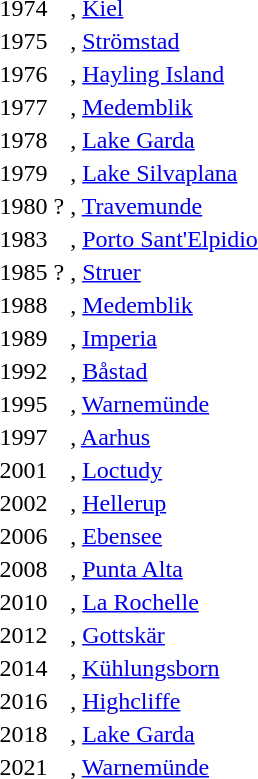<table>
<tr>
<td>1974</td>
<td>, <a href='#'>Kiel</a></td>
<td></td>
<td></td>
<td></td>
<td></td>
</tr>
<tr>
<td>1975</td>
<td>, <a href='#'>Strömstad</a></td>
<td></td>
<td></td>
<td></td>
<td></td>
</tr>
<tr>
<td>1976</td>
<td nowrap>, <a href='#'>Hayling Island</a></td>
<td nowrap></td>
<td></td>
<td></td>
<td></td>
</tr>
<tr>
<td>1977</td>
<td>, <a href='#'>Medemblik</a></td>
<td nowrap></td>
<td></td>
<td></td>
<td></td>
</tr>
<tr>
<td>1978</td>
<td>, <a href='#'>Lake Garda</a></td>
<td nowrap></td>
<td></td>
<td></td>
<td></td>
</tr>
<tr>
<td>1979</td>
<td>, <a href='#'>Lake Silvaplana</a></td>
<td></td>
<td></td>
<td></td>
<td></td>
</tr>
<tr>
<td>1980 ?</td>
<td>, <a href='#'>Travemunde</a></td>
<td></td>
<td></td>
<td></td>
<td></td>
</tr>
<tr>
<td>1983</td>
<td>, <a href='#'>Porto Sant'Elpidio</a></td>
<td nowrap></td>
<td nowrap></td>
<td></td>
<td></td>
</tr>
<tr>
<td>1985 ?</td>
<td>, <a href='#'>Struer</a></td>
<td></td>
<td></td>
<td></td>
<td></td>
</tr>
<tr>
<td>1988</td>
<td>, <a href='#'>Medemblik</a></td>
<td></td>
<td></td>
<td></td>
<td></td>
</tr>
<tr>
<td>1989</td>
<td>, <a href='#'>Imperia</a></td>
<td></td>
<td></td>
<td></td>
<td></td>
</tr>
<tr>
<td>1992</td>
<td>, <a href='#'>Båstad</a></td>
<td></td>
<td></td>
<td></td>
<td></td>
</tr>
<tr>
<td>1995</td>
<td>, <a href='#'>Warnemünde</a></td>
<td></td>
<td></td>
<td></td>
<td></td>
</tr>
<tr>
<td>1997</td>
<td>, <a href='#'>Aarhus</a></td>
<td></td>
<td></td>
<td></td>
<td></td>
</tr>
<tr>
<td>2001</td>
<td>, <a href='#'>Loctudy</a></td>
<td></td>
<td></td>
<td></td>
<td></td>
</tr>
<tr>
<td>2002</td>
<td>, <a href='#'>Hellerup</a></td>
<td></td>
<td></td>
<td></td>
<td></td>
</tr>
<tr>
<td>2006</td>
<td>, <a href='#'>Ebensee</a></td>
<td></td>
<td></td>
<td></td>
<td></td>
</tr>
<tr>
<td>2008</td>
<td>, <a href='#'>Punta Alta</a></td>
<td nowrap></td>
<td nowrap></td>
<td nowrap></td>
<td></td>
</tr>
<tr>
<td>2010</td>
<td>, <a href='#'>La Rochelle</a></td>
<td nowrap></td>
<td nowrap></td>
<td nowrap></td>
<td></td>
</tr>
<tr>
<td>2012</td>
<td>, <a href='#'>Gottskär</a></td>
<td></td>
<td></td>
<td></td>
</tr>
<tr>
<td>2014</td>
<td nowrap>, <a href='#'>Kühlungsborn</a></td>
<td nowrap></td>
<td></td>
<td></td>
<td></td>
</tr>
<tr>
<td>2016</td>
<td>, <a href='#'>Highcliffe</a></td>
<td></td>
<td></td>
<td></td>
<td></td>
</tr>
<tr>
<td>2018</td>
<td nowrap>, <a href='#'>Lake Garda</a></td>
<td nowrap></td>
<td></td>
<td></td>
<td></td>
</tr>
<tr>
<td>2021</td>
<td>, <a href='#'>Warnemünde</a></td>
<td nowrap></td>
<td nowrap></td>
<td nowrap></td>
<td></td>
</tr>
</table>
